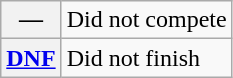<table class="wikitable">
<tr>
<th scope="row">—</th>
<td>Did not compete</td>
</tr>
<tr>
<th scope="row"><a href='#'>DNF</a></th>
<td>Did not finish</td>
</tr>
</table>
